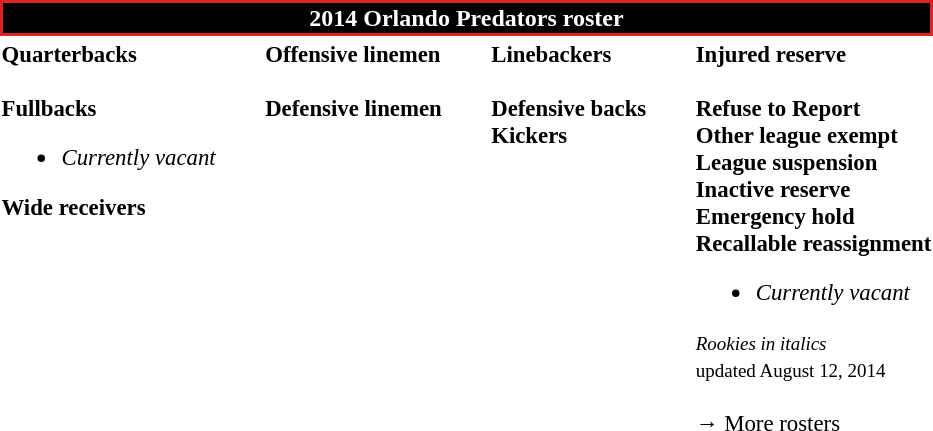<table class="toccolours" style="text-align: left;">
<tr>
<th colspan=7 style="background:black; border: 2px solid #d22; color:white; text-align:center;"><strong>2014 Orlando Predators roster</strong></th>
</tr>
<tr>
<td style="font-size: 95%;" valign="top"><strong>Quarterbacks</strong><br>
<br><strong>Fullbacks</strong><ul><li><em>Currently vacant</em></li></ul><strong>Wide receivers</strong>




</td>
<td style="width: 25px;"></td>
<td style="font-size: 95%;" valign="top"><strong>Offensive linemen</strong><br>



<br><strong>Defensive linemen</strong>



</td>
<td style="width: 25px;"></td>
<td style="font-size: 95%;" valign="top"><strong>Linebackers</strong><br>
<br><strong>Defensive backs</strong>




<br><strong>Kickers</strong>
</td>
<td style="width: 25px;"></td>
<td style="font-size: 95%;" valign="top"><strong>Injured reserve</strong><br>
<br><strong>Refuse to Report</strong>
<br><strong>Other league exempt</strong>



<br><strong>League suspension</strong>






<br><strong>Inactive reserve</strong>
<br><strong>Emergency hold</strong>
<br><strong>Recallable reassignment</strong><ul><li><em>Currently vacant</em></li></ul><small><em>Rookies in italics</em><br><span></span> updated August 12, 2014</small><br>
<br>→ More rosters</td>
</tr>
<tr>
</tr>
</table>
